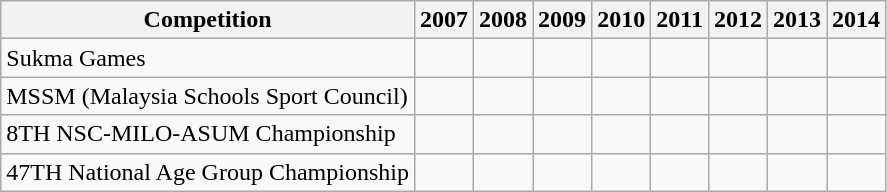<table class="wikitable">
<tr>
<th>Competition</th>
<th>2007</th>
<th>2008</th>
<th>2009</th>
<th>2010</th>
<th>2011</th>
<th>2012</th>
<th>2013</th>
<th>2014</th>
</tr>
<tr>
<td>Sukma Games</td>
<td></td>
<td></td>
<td></td>
<td></td>
<td></td>
<td></td>
<td></td>
<td></td>
</tr>
<tr>
<td>MSSM (Malaysia Schools Sport Council)</td>
<td></td>
<td></td>
<td></td>
<td></td>
<td></td>
<td></td>
<td></td>
<td></td>
</tr>
<tr>
<td>8TH NSC-MILO-ASUM Championship</td>
<td></td>
<td></td>
<td></td>
<td></td>
<td></td>
<td></td>
<td></td>
<td></td>
</tr>
<tr>
<td>47TH National Age Group Championship</td>
<td></td>
<td></td>
<td></td>
<td></td>
<td></td>
<td></td>
<td></td>
<td></td>
</tr>
</table>
